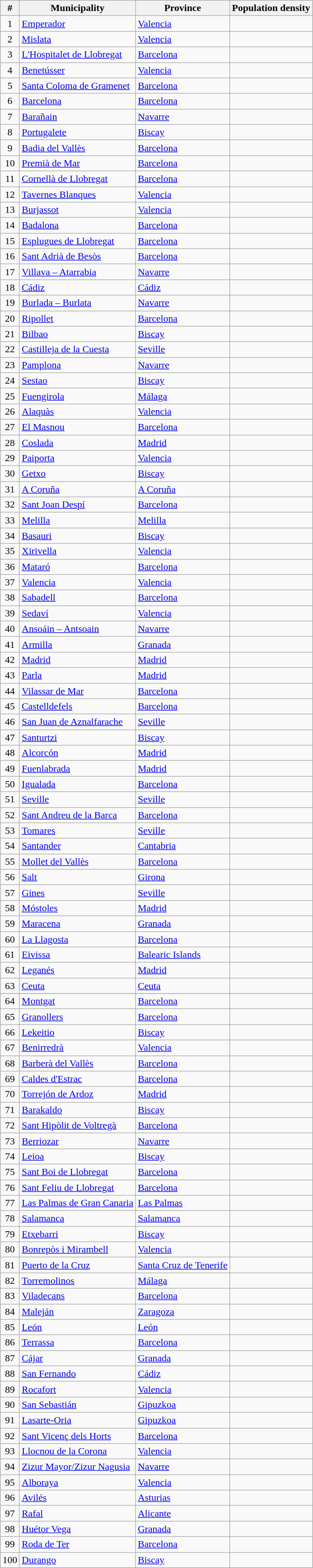<table class="wikitable sortable">
<tr>
<th>#</th>
<th>Municipality</th>
<th>Province</th>
<th>Population density<br></th>
</tr>
<tr>
<td align = "center">1</td>
<td><a href='#'>Emperador</a></td>
<td><a href='#'>Valencia</a></td>
<td align = "right"></td>
</tr>
<tr>
<td align = "center">2</td>
<td><a href='#'>Mislata</a></td>
<td><a href='#'>Valencia</a></td>
<td align = "right"></td>
</tr>
<tr>
<td align = "center">3</td>
<td><a href='#'>L'Hospitalet de Llobregat</a></td>
<td><a href='#'>Barcelona</a></td>
<td align = "right"></td>
</tr>
<tr>
<td align = "center">4</td>
<td><a href='#'>Benetússer</a></td>
<td><a href='#'>Valencia</a></td>
<td align = "right"></td>
</tr>
<tr>
<td align = "center">5</td>
<td><a href='#'>Santa Coloma de Gramenet</a></td>
<td><a href='#'>Barcelona</a></td>
<td align = "right"></td>
</tr>
<tr>
<td align = "center">6</td>
<td><a href='#'>Barcelona</a></td>
<td><a href='#'>Barcelona</a></td>
<td align = "right"></td>
</tr>
<tr>
<td align = "center">7</td>
<td><a href='#'>Barañain</a></td>
<td><a href='#'>Navarre</a></td>
<td align = "right"></td>
</tr>
<tr>
<td align = "center">8</td>
<td><a href='#'>Portugalete</a></td>
<td><a href='#'>Biscay</a></td>
<td align = "right"></td>
</tr>
<tr>
<td align = "center">9</td>
<td><a href='#'>Badia del Vallès</a></td>
<td><a href='#'>Barcelona</a></td>
<td align = "right"></td>
</tr>
<tr>
<td align = "center">10</td>
<td><a href='#'>Premià de Mar</a></td>
<td><a href='#'>Barcelona</a></td>
<td align = "right"></td>
</tr>
<tr>
<td align = "center">11</td>
<td><a href='#'>Cornellà de Llobregat</a></td>
<td><a href='#'>Barcelona</a></td>
<td align = "right"></td>
</tr>
<tr>
<td align = "center">12</td>
<td><a href='#'>Tavernes Blanques</a></td>
<td><a href='#'>Valencia</a></td>
<td align = "right"></td>
</tr>
<tr>
<td align = "center">13</td>
<td><a href='#'>Burjassot</a></td>
<td><a href='#'>Valencia</a></td>
<td align = "right"></td>
</tr>
<tr>
<td align = "center">14</td>
<td><a href='#'>Badalona</a></td>
<td><a href='#'>Barcelona</a></td>
<td align = "right"></td>
</tr>
<tr>
<td align = "center">15</td>
<td><a href='#'>Esplugues de Llobregat</a></td>
<td><a href='#'>Barcelona</a></td>
<td align = "right"></td>
</tr>
<tr>
<td align = "center">16</td>
<td><a href='#'>Sant Adrià de Besòs</a></td>
<td><a href='#'>Barcelona</a></td>
<td align = "right"></td>
</tr>
<tr>
<td align = "center">17</td>
<td><a href='#'>Villava – Atarrabia</a></td>
<td><a href='#'>Navarre</a></td>
<td align = "right"></td>
</tr>
<tr>
<td align = "center">18</td>
<td><a href='#'>Cádiz</a></td>
<td><a href='#'>Cádiz</a></td>
<td align = "right"></td>
</tr>
<tr>
<td align = "center">19</td>
<td><a href='#'>Burlada – Burlata</a></td>
<td><a href='#'>Navarre</a></td>
<td align = "right"></td>
</tr>
<tr>
<td align = "center">20</td>
<td><a href='#'>Ripollet</a></td>
<td><a href='#'>Barcelona</a></td>
<td align = "right"></td>
</tr>
<tr>
<td align = "center">21</td>
<td><a href='#'>Bilbao</a></td>
<td><a href='#'>Biscay</a></td>
<td align = "right"></td>
</tr>
<tr>
<td align = "center">22</td>
<td><a href='#'>Castilleja de la Cuesta</a></td>
<td><a href='#'>Seville</a></td>
<td align = "right"></td>
</tr>
<tr>
<td align = "center">23</td>
<td><a href='#'>Pamplona</a></td>
<td><a href='#'>Navarre</a></td>
<td align = "right"></td>
</tr>
<tr>
<td align = "center">24</td>
<td><a href='#'>Sestao</a></td>
<td><a href='#'>Biscay</a></td>
<td align = "right"></td>
</tr>
<tr>
<td align = "center">25</td>
<td><a href='#'>Fuengirola</a></td>
<td><a href='#'>Málaga</a></td>
<td align = "right"></td>
</tr>
<tr>
<td align = "center">26</td>
<td><a href='#'>Alaquàs</a></td>
<td><a href='#'>Valencia</a></td>
<td align = "right"></td>
</tr>
<tr>
<td align = "center">27</td>
<td><a href='#'>El Masnou</a></td>
<td><a href='#'>Barcelona</a></td>
<td align = "right"></td>
</tr>
<tr>
<td align = "center">28</td>
<td><a href='#'>Coslada</a></td>
<td><a href='#'>Madrid</a></td>
<td align = "right"></td>
</tr>
<tr>
<td align = "center">29</td>
<td><a href='#'>Paiporta</a></td>
<td><a href='#'>Valencia</a></td>
<td align = "right"></td>
</tr>
<tr>
<td align = "center">30</td>
<td><a href='#'>Getxo</a></td>
<td><a href='#'>Biscay</a></td>
<td align = "right"></td>
</tr>
<tr>
<td align = "center">31</td>
<td><a href='#'>A Coruña</a></td>
<td><a href='#'>A Coruña</a></td>
<td align = "right"></td>
</tr>
<tr>
<td align = "center">32</td>
<td><a href='#'>Sant Joan Despí</a></td>
<td><a href='#'>Barcelona</a></td>
<td align = "right"></td>
</tr>
<tr>
<td align = "center">33</td>
<td><a href='#'>Melilla</a></td>
<td><a href='#'>Melilla</a></td>
<td align = "right"></td>
</tr>
<tr>
<td align = "center">34</td>
<td><a href='#'>Basauri</a></td>
<td><a href='#'>Biscay</a></td>
<td align = "right"></td>
</tr>
<tr>
<td align = "center">35</td>
<td><a href='#'>Xirivella</a></td>
<td><a href='#'>Valencia</a></td>
<td align = "right"></td>
</tr>
<tr>
<td align = "center">36</td>
<td><a href='#'>Mataró</a></td>
<td><a href='#'>Barcelona</a></td>
<td align = "right"></td>
</tr>
<tr>
<td align = "center">37</td>
<td><a href='#'>Valencia</a></td>
<td><a href='#'>Valencia</a></td>
<td align = "right"></td>
</tr>
<tr>
<td align = "center">38</td>
<td><a href='#'>Sabadell</a></td>
<td><a href='#'>Barcelona</a></td>
<td align = "right"></td>
</tr>
<tr>
<td align = "center">39</td>
<td><a href='#'>Sedaví</a></td>
<td><a href='#'>Valencia</a></td>
<td align = "right"></td>
</tr>
<tr>
<td align = "center">40</td>
<td><a href='#'>Ansoáin – Antsoain</a></td>
<td><a href='#'>Navarre</a></td>
<td align = "right"></td>
</tr>
<tr>
<td align = "center">41</td>
<td><a href='#'>Armilla</a></td>
<td><a href='#'>Granada</a></td>
<td align = "right"></td>
</tr>
<tr>
<td align = "center">42</td>
<td><a href='#'>Madrid</a></td>
<td><a href='#'>Madrid</a></td>
<td align = "right"></td>
</tr>
<tr>
<td align = "center">43</td>
<td><a href='#'>Parla</a></td>
<td><a href='#'>Madrid</a></td>
<td align = "right"></td>
</tr>
<tr>
<td align = "center">44</td>
<td><a href='#'>Vilassar de Mar</a></td>
<td><a href='#'>Barcelona</a></td>
<td align = "right"></td>
</tr>
<tr>
<td align = "center">45</td>
<td><a href='#'>Castelldefels</a></td>
<td><a href='#'>Barcelona</a></td>
<td align = "right"></td>
</tr>
<tr>
<td align = "center">46</td>
<td><a href='#'>San Juan de Aznalfarache</a></td>
<td><a href='#'>Seville</a></td>
<td align = "right"></td>
</tr>
<tr>
<td align = "center">47</td>
<td><a href='#'>Santurtzi</a></td>
<td><a href='#'>Biscay</a></td>
<td align = "right"></td>
</tr>
<tr>
<td align = "center">48</td>
<td><a href='#'>Alcorcón</a></td>
<td><a href='#'>Madrid</a></td>
<td align = "right"></td>
</tr>
<tr>
<td align = "center">49</td>
<td><a href='#'>Fuenlabrada</a></td>
<td><a href='#'>Madrid</a></td>
<td align = "right"></td>
</tr>
<tr>
<td align = "center">50</td>
<td><a href='#'>Igualada</a></td>
<td><a href='#'>Barcelona</a></td>
<td align = "right"></td>
</tr>
<tr>
<td align = "center">51</td>
<td><a href='#'>Seville</a></td>
<td><a href='#'>Seville</a></td>
<td align = "right"></td>
</tr>
<tr>
<td align = "center">52</td>
<td><a href='#'>Sant Andreu de la Barca</a></td>
<td><a href='#'>Barcelona</a></td>
<td align = "right"></td>
</tr>
<tr>
<td align = "center">53</td>
<td><a href='#'>Tomares</a></td>
<td><a href='#'>Seville</a></td>
<td align = "right"></td>
</tr>
<tr>
<td align = "center">54</td>
<td><a href='#'>Santander</a></td>
<td><a href='#'>Cantabria</a></td>
<td align = "right"></td>
</tr>
<tr>
<td align = "center">55</td>
<td><a href='#'>Mollet del Vallès</a></td>
<td><a href='#'>Barcelona</a></td>
<td align = "right"></td>
</tr>
<tr>
<td align = "center">56</td>
<td><a href='#'>Salt</a></td>
<td><a href='#'>Girona</a></td>
<td align = "right"></td>
</tr>
<tr>
<td align = "center">57</td>
<td><a href='#'>Gines</a></td>
<td><a href='#'>Seville</a></td>
<td align = "right"></td>
</tr>
<tr>
<td align = "center">58</td>
<td><a href='#'>Móstoles</a></td>
<td><a href='#'>Madrid</a></td>
<td align = "right"></td>
</tr>
<tr>
<td align = "center">59</td>
<td><a href='#'>Maracena</a></td>
<td><a href='#'>Granada</a></td>
<td align = "right"></td>
</tr>
<tr>
<td align = "center">60</td>
<td><a href='#'>La Llagosta</a></td>
<td><a href='#'>Barcelona</a></td>
<td align = "right"></td>
</tr>
<tr>
<td align = "center">61</td>
<td><a href='#'>Eivissa</a></td>
<td><a href='#'>Balearic Islands</a></td>
<td align = "right"></td>
</tr>
<tr>
<td align = "center">62</td>
<td><a href='#'>Leganés</a></td>
<td><a href='#'>Madrid</a></td>
<td align = "right"></td>
</tr>
<tr>
<td align = "center">63</td>
<td><a href='#'>Ceuta</a></td>
<td><a href='#'>Ceuta</a></td>
<td align = "right"></td>
</tr>
<tr>
</tr>
<tr>
<td align = "center">64</td>
<td><a href='#'>Montgat</a></td>
<td><a href='#'>Barcelona</a></td>
<td align = "right"></td>
</tr>
<tr>
<td align = "center">65</td>
<td><a href='#'>Granollers</a></td>
<td><a href='#'>Barcelona</a></td>
<td align = "right"></td>
</tr>
<tr>
<td align = "center">66</td>
<td><a href='#'>Lekeitio</a></td>
<td><a href='#'>Biscay</a></td>
<td align = "right"></td>
</tr>
<tr>
<td align = "center">67</td>
<td><a href='#'>Benirredrà</a></td>
<td><a href='#'>Valencia</a></td>
<td align = "right"></td>
</tr>
<tr>
<td align = "center">68</td>
<td><a href='#'>Barberà del Vallès</a></td>
<td><a href='#'>Barcelona</a></td>
<td align = "right"></td>
</tr>
<tr>
<td align = "center">69</td>
<td><a href='#'>Caldes d'Estrac</a></td>
<td><a href='#'>Barcelona</a></td>
<td align = "right"></td>
</tr>
<tr>
<td align = "center">70</td>
<td><a href='#'>Torrejón de Ardoz</a></td>
<td><a href='#'>Madrid</a></td>
<td align = "right"></td>
</tr>
<tr>
<td align = "center">71</td>
<td><a href='#'>Barakaldo</a></td>
<td><a href='#'>Biscay</a></td>
<td align = "right"></td>
</tr>
<tr>
<td align = "center">72</td>
<td><a href='#'>Sant Hipòlit de Voltregà</a></td>
<td><a href='#'>Barcelona</a></td>
<td align = "right"></td>
</tr>
<tr>
<td align = "center">73</td>
<td><a href='#'>Berriozar</a></td>
<td><a href='#'>Navarre</a></td>
<td align = "right"></td>
</tr>
<tr>
<td align = "center">74</td>
<td><a href='#'>Leioa</a></td>
<td><a href='#'>Biscay</a></td>
<td align = "right"></td>
</tr>
<tr>
<td align = "center">75</td>
<td><a href='#'>Sant Boi de Llobregat</a></td>
<td><a href='#'>Barcelona</a></td>
<td align = "right"></td>
</tr>
<tr>
<td align = "center">76</td>
<td><a href='#'>Sant Feliu de Llobregat</a></td>
<td><a href='#'>Barcelona</a></td>
<td align = "right"></td>
</tr>
<tr>
<td align = "center">77</td>
<td><a href='#'>Las Palmas de Gran Canaria</a></td>
<td><a href='#'>Las Palmas</a></td>
<td align = "right"></td>
</tr>
<tr>
<td align = "center">78</td>
<td><a href='#'>Salamanca</a></td>
<td><a href='#'>Salamanca</a></td>
<td align = "right"></td>
</tr>
<tr>
<td align = "center">79</td>
<td><a href='#'>Etxebarri</a></td>
<td><a href='#'>Biscay</a></td>
<td align = "right"></td>
</tr>
<tr>
<td align = "center">80</td>
<td><a href='#'>Bonrepòs i Mirambell</a></td>
<td><a href='#'>Valencia</a></td>
<td align = "right"></td>
</tr>
<tr>
<td align = "center">81</td>
<td><a href='#'>Puerto de la Cruz</a></td>
<td><a href='#'>Santa Cruz de Tenerife</a></td>
<td align = "right"></td>
</tr>
<tr>
<td align = "center">82</td>
<td><a href='#'>Torremolinos</a></td>
<td><a href='#'>Málaga</a></td>
<td align = "right"></td>
</tr>
<tr>
<td align = "center">83</td>
<td><a href='#'>Viladecans</a></td>
<td><a href='#'>Barcelona</a></td>
<td align = "right"></td>
</tr>
<tr>
<td align = "center">84</td>
<td><a href='#'>Maleján</a></td>
<td><a href='#'>Zaragoza</a></td>
<td align = "right"></td>
</tr>
<tr>
<td align = "center">85</td>
<td><a href='#'>León</a></td>
<td><a href='#'>León</a></td>
<td align = "right"></td>
</tr>
<tr>
<td align = "center">86</td>
<td><a href='#'>Terrassa</a></td>
<td><a href='#'>Barcelona</a></td>
<td align = "right"></td>
</tr>
<tr>
<td align = "center">87</td>
<td><a href='#'>Cájar</a></td>
<td><a href='#'>Granada</a></td>
<td align = "right"></td>
</tr>
<tr>
<td align = "center">88</td>
<td><a href='#'>San Fernando</a></td>
<td><a href='#'>Cádiz</a></td>
<td align = "right"></td>
</tr>
<tr>
<td align = "center">89</td>
<td><a href='#'>Rocafort</a></td>
<td><a href='#'>Valencia</a></td>
<td align = "right"></td>
</tr>
<tr>
<td align = "center">90</td>
<td><a href='#'>San Sebastián</a></td>
<td><a href='#'>Gipuzkoa</a></td>
<td align = "right"></td>
</tr>
<tr>
<td align = "center">91</td>
<td><a href='#'>Lasarte-Oria</a></td>
<td><a href='#'>Gipuzkoa</a></td>
<td align = "right"></td>
</tr>
<tr>
<td align = "center">92</td>
<td><a href='#'>Sant Vicenç dels Horts</a></td>
<td><a href='#'>Barcelona</a></td>
<td align = "right"></td>
</tr>
<tr>
<td align = "center">93</td>
<td><a href='#'>Llocnou de la Corona</a></td>
<td><a href='#'>Valencia</a></td>
<td align = "right"></td>
</tr>
<tr>
<td align = "center">94</td>
<td><a href='#'>Zizur Mayor/Zizur Nagusia</a></td>
<td><a href='#'>Navarre</a></td>
<td align = "right"></td>
</tr>
<tr>
<td align = "center">95</td>
<td><a href='#'>Alboraya</a></td>
<td><a href='#'>Valencia</a></td>
<td align = "right"></td>
</tr>
<tr>
<td align = "center">96</td>
<td><a href='#'>Avilés</a></td>
<td><a href='#'>Asturias</a></td>
<td align = "right"></td>
</tr>
<tr>
<td align = "center">97</td>
<td><a href='#'>Rafal</a></td>
<td><a href='#'>Alicante</a></td>
<td align = "right"></td>
</tr>
<tr>
<td align = "center">98</td>
<td><a href='#'>Huétor Vega</a></td>
<td><a href='#'>Granada</a></td>
<td align = "right"></td>
</tr>
<tr>
<td align = "center">99</td>
<td><a href='#'>Roda de Ter</a></td>
<td><a href='#'>Barcelona</a></td>
<td align = "right"></td>
</tr>
<tr>
<td align = "center">100</td>
<td><a href='#'>Durango</a></td>
<td><a href='#'>Biscay</a></td>
<td align = "right"></td>
</tr>
</table>
